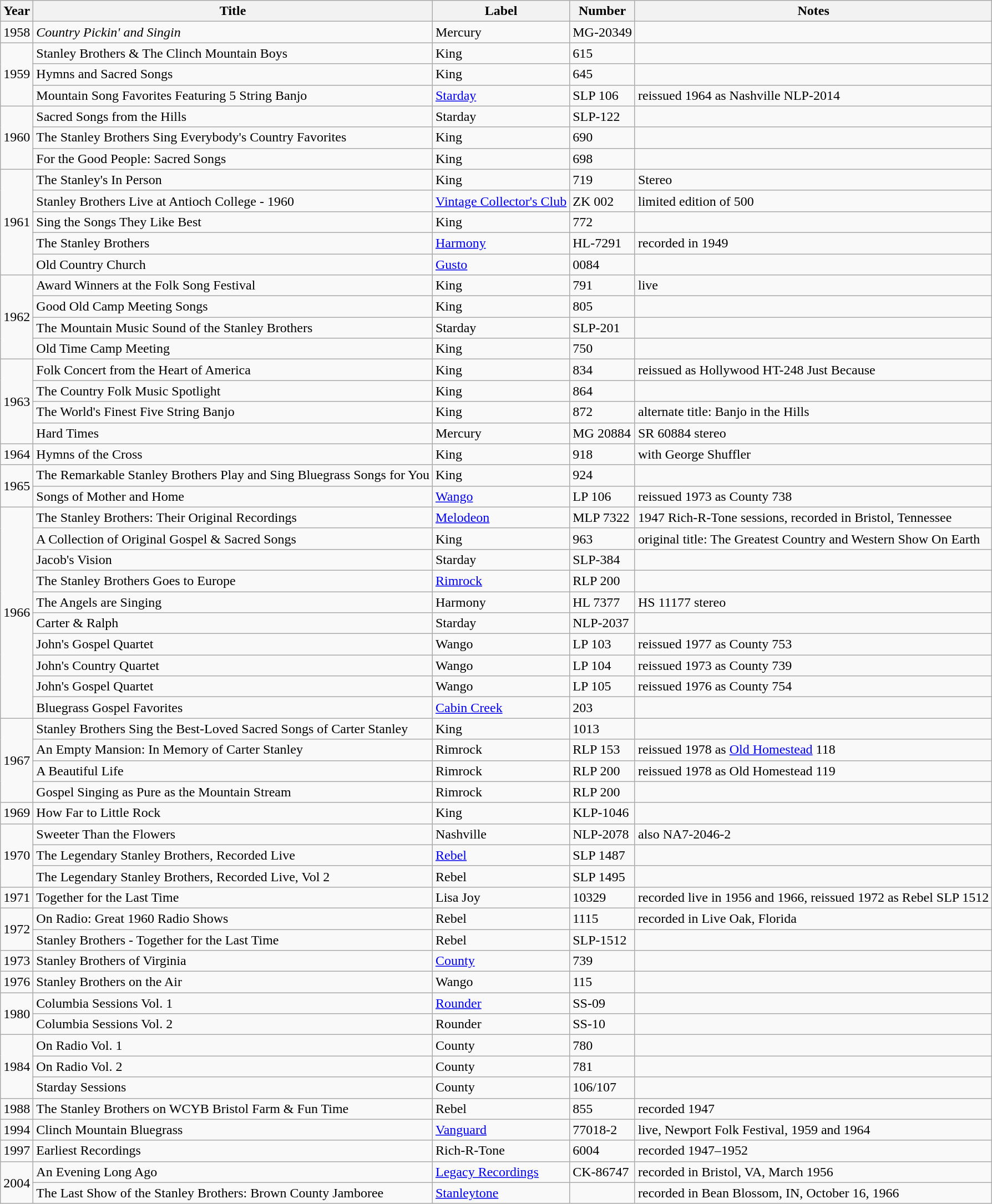<table class="wikitable sortable">
<tr>
<th>Year</th>
<th>Title</th>
<th>Label</th>
<th>Number</th>
<th>Notes</th>
</tr>
<tr>
<td>1958</td>
<td><em>Country Pickin' and Singin<strong></td>
<td>Mercury</td>
<td>MG-20349</td>
<td></td>
</tr>
<tr>
<td rowspan="3">1959</td>
<td></em>Stanley Brothers & The Clinch Mountain Boys<em></td>
<td>King</td>
<td>615</td>
<td></td>
</tr>
<tr>
<td></em>Hymns and Sacred Songs<em></td>
<td>King</td>
<td>645</td>
<td></td>
</tr>
<tr>
<td></em>Mountain Song Favorites Featuring 5 String Banjo<em></td>
<td><a href='#'>Starday</a></td>
<td>SLP 106</td>
<td>reissued 1964 as Nashville NLP-2014</td>
</tr>
<tr>
<td rowspan="3">1960</td>
<td></em>Sacred Songs from the Hills<em></td>
<td>Starday</td>
<td>SLP-122</td>
<td></td>
</tr>
<tr>
<td></em>The Stanley Brothers Sing Everybody's Country Favorites<em></td>
<td>King</td>
<td>690</td>
<td></td>
</tr>
<tr>
<td></em>For the Good People: Sacred Songs<em></td>
<td>King</td>
<td>698</td>
<td></td>
</tr>
<tr>
<td rowspan="5">1961</td>
<td></em>The Stanley's In Person<em></td>
<td>King</td>
<td>719</td>
<td>Stereo</td>
</tr>
<tr>
<td></em>Stanley Brothers Live at Antioch College - 1960<em></td>
<td><a href='#'>Vintage Collector's Club</a></td>
<td>ZK 002</td>
<td>limited edition of 500</td>
</tr>
<tr>
<td></em>Sing the Songs They Like Best<em></td>
<td>King</td>
<td>772</td>
<td></td>
</tr>
<tr>
<td></em>The Stanley Brothers<em></td>
<td><a href='#'>Harmony</a></td>
<td>HL-7291</td>
<td>recorded in 1949</td>
</tr>
<tr>
<td></em>Old Country Church<em></td>
<td><a href='#'>Gusto</a></td>
<td>0084</td>
<td></td>
</tr>
<tr>
<td rowspan="4">1962</td>
<td></em>Award Winners at the Folk Song Festival<em></td>
<td>King</td>
<td>791</td>
<td>live</td>
</tr>
<tr>
<td></em>Good Old Camp Meeting Songs<em></td>
<td>King</td>
<td>805</td>
<td></td>
</tr>
<tr>
<td></em>The Mountain Music Sound of the Stanley Brothers<em></td>
<td>Starday</td>
<td>SLP-201</td>
<td></td>
</tr>
<tr>
<td></em>Old Time Camp Meeting<em></td>
<td>King</td>
<td>750</td>
<td></td>
</tr>
<tr>
<td rowspan="4">1963</td>
<td></em>Folk Concert from the Heart of America<em></td>
<td>King</td>
<td>834</td>
<td>reissued as Hollywood HT-248 </em>Just Because<em></td>
</tr>
<tr>
<td></em>The Country Folk Music Spotlight<em></td>
<td>King</td>
<td>864</td>
<td></td>
</tr>
<tr>
<td></em>The World's Finest Five String Banjo<em></td>
<td>King</td>
<td>872</td>
<td>alternate title: </em>Banjo in the Hills<em></td>
</tr>
<tr>
<td></em>Hard Times<em></td>
<td>Mercury</td>
<td>MG 20884</td>
<td>SR 60884 stereo</td>
</tr>
<tr>
<td>1964</td>
<td></em>Hymns of the Cross<em></td>
<td>King</td>
<td>918</td>
<td>with George Shuffler</td>
</tr>
<tr>
<td rowspan="2">1965</td>
<td></em>The Remarkable Stanley Brothers Play and Sing Bluegrass Songs for You<em></td>
<td>King</td>
<td>924</td>
<td></td>
</tr>
<tr>
<td></em>Songs of Mother and Home<em></td>
<td><a href='#'>Wango</a></td>
<td>LP 106</td>
<td>reissued 1973 as County 738</td>
</tr>
<tr>
<td rowspan="10">1966</td>
<td></em>The Stanley Brothers: Their Original Recordings<em></td>
<td><a href='#'>Melodeon</a></td>
<td>MLP 7322</td>
<td>1947 Rich-R-Tone sessions, recorded in Bristol, Tennessee</td>
</tr>
<tr>
<td></em>A Collection of Original Gospel & Sacred Songs<em></td>
<td>King</td>
<td>963</td>
<td>original title: </em>The Greatest Country and Western Show On Earth<em></td>
</tr>
<tr>
<td></em>Jacob's Vision<em></td>
<td>Starday</td>
<td>SLP-384</td>
<td></td>
</tr>
<tr>
<td></em>The Stanley Brothers Goes to Europe<em></td>
<td><a href='#'>Rimrock</a></td>
<td>RLP 200</td>
<td></td>
</tr>
<tr>
<td></em>The Angels are Singing<em></td>
<td>Harmony</td>
<td>HL 7377</td>
<td>HS 11177 stereo</td>
</tr>
<tr>
<td></em>Carter & Ralph<em></td>
<td>Starday</td>
<td>NLP-2037</td>
<td></td>
</tr>
<tr>
<td></em>John's Gospel Quartet<em></td>
<td>Wango</td>
<td>LP 103</td>
<td>reissued 1977 as County 753</td>
</tr>
<tr>
<td></em>John's Country Quartet<em></td>
<td>Wango</td>
<td>LP 104</td>
<td>reissued 1973 as County 739</td>
</tr>
<tr>
<td></em>John's Gospel Quartet<em></td>
<td>Wango</td>
<td>LP 105</td>
<td>reissued 1976 as County 754</td>
</tr>
<tr>
<td></em>Bluegrass Gospel Favorites<em></td>
<td><a href='#'>Cabin Creek</a></td>
<td>203</td>
<td></td>
</tr>
<tr>
<td rowspan="4">1967</td>
<td></em>Stanley Brothers Sing the Best-Loved Sacred Songs of Carter Stanley<em></td>
<td>King</td>
<td>1013</td>
<td></td>
</tr>
<tr>
<td></em>An Empty Mansion: In Memory of Carter Stanley<em></td>
<td>Rimrock</td>
<td>RLP 153</td>
<td>reissued 1978 as <a href='#'>Old Homestead</a> 118</td>
</tr>
<tr>
<td></em>A Beautiful Life<em></td>
<td>Rimrock</td>
<td>RLP 200</td>
<td>reissued 1978 as Old Homestead 119</td>
</tr>
<tr>
<td></em>Gospel Singing as Pure as the Mountain Stream<em></td>
<td>Rimrock</td>
<td>RLP 200</td>
<td></td>
</tr>
<tr>
<td>1969</td>
<td></em>How Far to Little Rock<em></td>
<td>King</td>
<td>KLP-1046</td>
<td></td>
</tr>
<tr>
<td rowspan="3">1970</td>
<td></em>Sweeter Than the Flowers<em></td>
<td>Nashville</td>
<td>NLP-2078</td>
<td>also NA7-2046-2</td>
</tr>
<tr>
<td></em>The Legendary Stanley Brothers, Recorded Live<em></td>
<td><a href='#'>Rebel</a></td>
<td>SLP 1487</td>
<td></td>
</tr>
<tr>
<td></em>The Legendary Stanley Brothers, Recorded Live, Vol 2<em></td>
<td>Rebel</td>
<td>SLP 1495</td>
<td></td>
</tr>
<tr>
<td>1971</td>
<td></em>Together for the Last Time<em></td>
<td>Lisa Joy</td>
<td>10329</td>
<td>recorded live in 1956 and 1966, reissued 1972 as Rebel SLP 1512</td>
</tr>
<tr>
<td rowspan="2">1972</td>
<td></em>On Radio: Great 1960 Radio Shows<em></td>
<td>Rebel</td>
<td>1115</td>
<td>recorded in Live Oak, Florida</td>
</tr>
<tr>
<td></em>Stanley Brothers - Together for the Last Time<em></td>
<td>Rebel</td>
<td>SLP-1512</td>
<td></td>
</tr>
<tr>
<td>1973</td>
<td></em>Stanley Brothers of Virginia<em></td>
<td><a href='#'>County</a></td>
<td>739</td>
<td></td>
</tr>
<tr>
<td>1976</td>
<td></em>Stanley Brothers on the Air<em></td>
<td>Wango</td>
<td>115</td>
<td></td>
</tr>
<tr>
<td rowspan="2">1980</td>
<td></em>Columbia Sessions Vol. 1<em></td>
<td><a href='#'>Rounder</a></td>
<td>SS-09</td>
<td></td>
</tr>
<tr>
<td></em>Columbia Sessions Vol. 2<em></td>
<td>Rounder</td>
<td>SS-10</td>
<td></td>
</tr>
<tr>
<td rowspan="3">1984</td>
<td></em>On Radio Vol. 1<em></td>
<td>County</td>
<td>780</td>
<td></td>
</tr>
<tr>
<td></em>On Radio Vol. 2<em></td>
<td>County</td>
<td>781</td>
<td></td>
</tr>
<tr>
<td></em>Starday Sessions<em></td>
<td>County</td>
<td>106/107</td>
<td></td>
</tr>
<tr>
<td>1988</td>
<td></em>The Stanley Brothers on WCYB Bristol Farm & Fun Time<em></td>
<td>Rebel</td>
<td>855</td>
<td>recorded 1947</td>
</tr>
<tr>
<td>1994</td>
<td></em>Clinch Mountain Bluegrass<em></td>
<td><a href='#'>Vanguard</a></td>
<td>77018-2</td>
<td>live, Newport Folk Festival, 1959 and 1964</td>
</tr>
<tr>
<td>1997</td>
<td></em>Earliest Recordings<em></td>
<td>Rich-R-Tone</td>
<td>6004</td>
<td>recorded 1947–1952</td>
</tr>
<tr>
<td rowspan="2">2004</td>
<td></em>An Evening Long Ago<em></td>
<td><a href='#'>Legacy Recordings</a></td>
<td>CK-86747</td>
<td>recorded in Bristol, VA, March 1956</td>
</tr>
<tr>
<td></em>The Last Show of the Stanley Brothers: Brown County Jamboree<em></td>
<td><a href='#'>Stanleytone</a></td>
<td></td>
<td>recorded in Bean Blossom, IN, October 16, 1966</td>
</tr>
</table>
